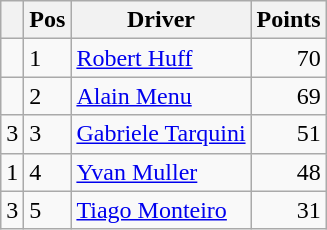<table class="wikitable" style="font-size|95%;">
<tr>
<th></th>
<th>Pos</th>
<th>Driver</th>
<th>Points</th>
</tr>
<tr>
<td align="left"></td>
<td>1</td>
<td> <a href='#'>Robert Huff</a></td>
<td align="right">70</td>
</tr>
<tr>
<td align="left"></td>
<td>2</td>
<td> <a href='#'>Alain Menu</a></td>
<td align="right">69</td>
</tr>
<tr>
<td align="left"> 3</td>
<td>3</td>
<td> <a href='#'>Gabriele Tarquini</a></td>
<td align="right">51</td>
</tr>
<tr>
<td align="left"> 1</td>
<td>4</td>
<td> <a href='#'>Yvan Muller</a></td>
<td align="right">48</td>
</tr>
<tr>
<td align="left"> 3</td>
<td>5</td>
<td> <a href='#'>Tiago Monteiro</a></td>
<td align="right">31</td>
</tr>
</table>
